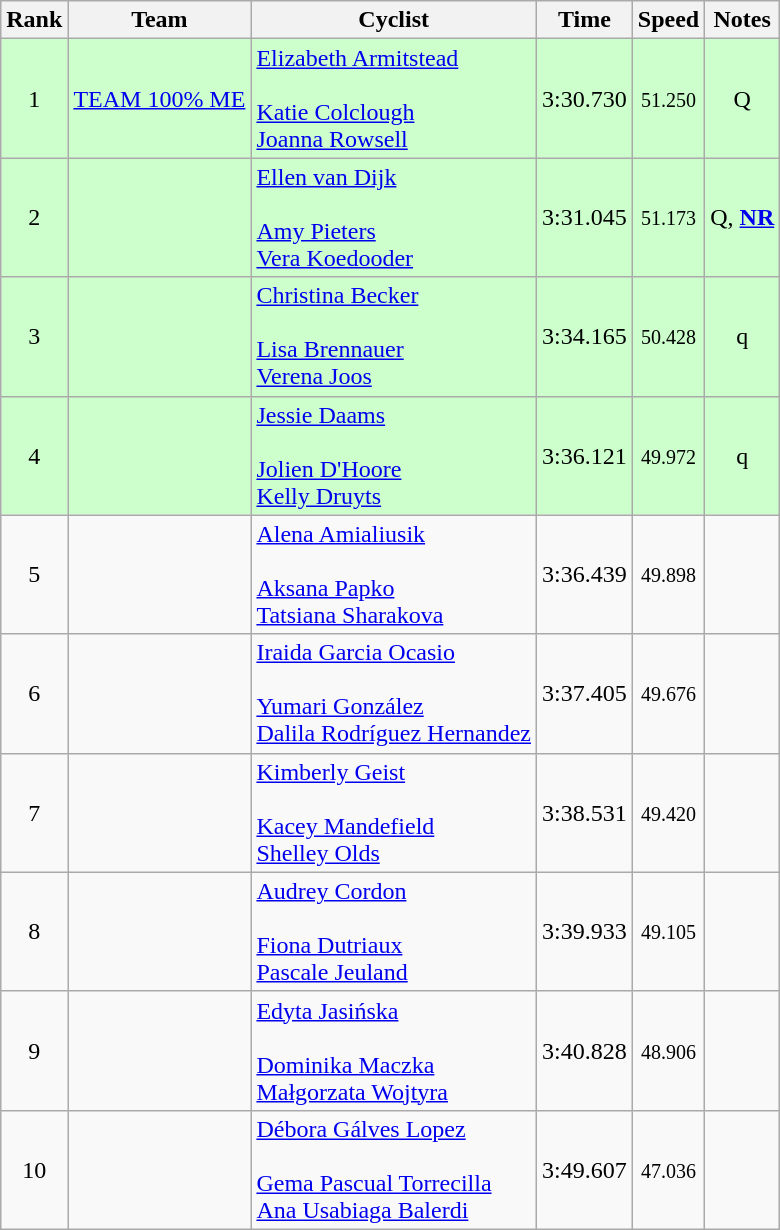<table class="wikitable sortable" style="text-align:center;">
<tr>
<th>Rank</th>
<th>Team</th>
<th class="unsortable">Cyclist</th>
<th>Time</th>
<th>Speed</th>
<th class="unsortable">Notes</th>
</tr>
<tr bgcolor=ccffcc>
<td align=center>1</td>
<td align=left><a href='#'>TEAM 100% ME</a></td>
<td align=left><a href='#'>Elizabeth Armitstead</a> <br><br><a href='#'>Katie Colclough</a> <br>
<a href='#'>Joanna Rowsell</a></td>
<td>3:30.730</td>
<td><small>51.250</small></td>
<td>Q</td>
</tr>
<tr bgcolor=ccffcc>
<td align=center>2</td>
<td align=left></td>
<td align=left><a href='#'>Ellen van Dijk</a> <br><br><a href='#'>Amy Pieters</a> <br>
<a href='#'>Vera Koedooder</a></td>
<td>3:31.045</td>
<td><small>51.173</small></td>
<td>Q, <strong><a href='#'>NR</a></strong></td>
</tr>
<tr bgcolor=ccffcc>
<td align=center>3</td>
<td align=left></td>
<td align=left><a href='#'>Christina Becker</a> <br><br><a href='#'>Lisa Brennauer</a> <br>
<a href='#'>Verena Joos</a></td>
<td>3:34.165</td>
<td><small>50.428</small></td>
<td>q</td>
</tr>
<tr bgcolor=ccffcc>
<td align=center>4</td>
<td align=left></td>
<td align=left><a href='#'>Jessie Daams</a> <br><br><a href='#'>Jolien D'Hoore</a> <br>
<a href='#'>Kelly Druyts</a></td>
<td>3:36.121</td>
<td><small>49.972</small></td>
<td>q</td>
</tr>
<tr>
<td align=center>5</td>
<td align=left></td>
<td align=left><a href='#'>Alena Amialiusik</a> <br><br><a href='#'>Aksana Papko</a> <br>
<a href='#'>Tatsiana Sharakova</a></td>
<td>3:36.439</td>
<td><small>49.898</small></td>
<td></td>
</tr>
<tr>
<td align=center>6</td>
<td align=left></td>
<td align=left><a href='#'>Iraida Garcia Ocasio</a> <br><br><a href='#'>Yumari González</a> <br>
<a href='#'>Dalila Rodríguez Hernandez</a></td>
<td>3:37.405</td>
<td><small>49.676</small></td>
<td></td>
</tr>
<tr>
<td align=center>7</td>
<td align=left></td>
<td align=left><a href='#'>Kimberly Geist</a> <br><br><a href='#'>Kacey Mandefield</a> <br>
<a href='#'>Shelley Olds</a></td>
<td>3:38.531</td>
<td><small>49.420</small></td>
<td></td>
</tr>
<tr>
<td align=center>8</td>
<td align=left></td>
<td align=left><a href='#'>Audrey Cordon</a> <br><br><a href='#'>Fiona Dutriaux</a> <br>
<a href='#'>Pascale Jeuland</a></td>
<td>3:39.933</td>
<td><small>49.105</small></td>
<td></td>
</tr>
<tr>
<td align=center>9</td>
<td align=left></td>
<td align=left><a href='#'>Edyta Jasińska</a> <br><br><a href='#'>Dominika Maczka</a> <br>
<a href='#'>Małgorzata Wojtyra</a></td>
<td>3:40.828</td>
<td><small>48.906</small></td>
<td></td>
</tr>
<tr>
<td align=center>10</td>
<td align=left></td>
<td align=left><a href='#'>Débora Gálves Lopez</a> <br><br><a href='#'>Gema Pascual Torrecilla</a> <br>
<a href='#'>Ana Usabiaga Balerdi</a></td>
<td>3:49.607</td>
<td><small>47.036</small></td>
<td></td>
</tr>
</table>
